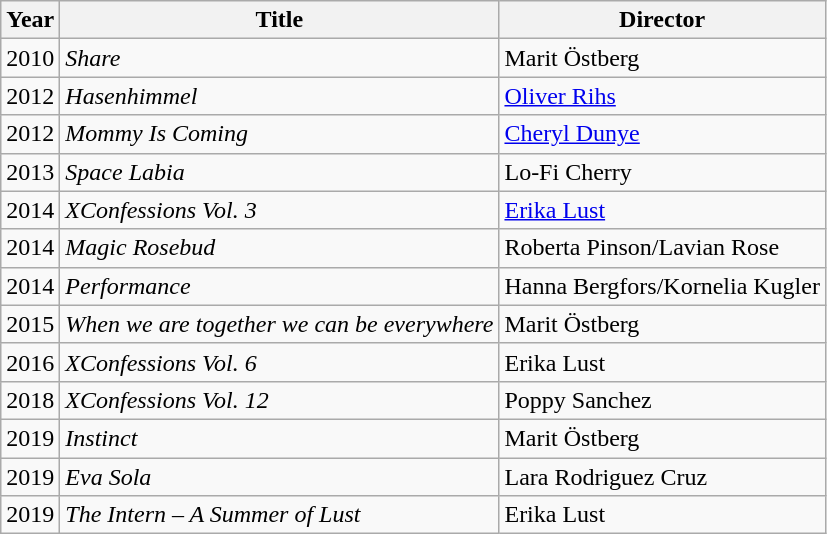<table class="wikitable">
<tr>
<th>Year</th>
<th>Title</th>
<th>Director</th>
</tr>
<tr>
<td>2010</td>
<td><em>Share</em></td>
<td>Marit Östberg</td>
</tr>
<tr>
<td>2012</td>
<td><em>Hasenhimmel</em></td>
<td><a href='#'>Oliver Rihs</a></td>
</tr>
<tr>
<td>2012</td>
<td><em>Mommy Is Coming</em></td>
<td><a href='#'>Cheryl Dunye</a></td>
</tr>
<tr>
<td>2013</td>
<td><em>Space Labia</em></td>
<td>Lo-Fi Cherry</td>
</tr>
<tr>
<td>2014</td>
<td><em>XConfessions Vol. 3</em></td>
<td><a href='#'>Erika Lust</a></td>
</tr>
<tr>
<td>2014</td>
<td><em>Magic Rosebud</em></td>
<td>Roberta Pinson/Lavian Rose</td>
</tr>
<tr>
<td>2014</td>
<td><em>Performance</em></td>
<td>Hanna Bergfors/Kornelia Kugler</td>
</tr>
<tr>
<td>2015</td>
<td><em>When we are together we can be everywhere</em></td>
<td>Marit Östberg</td>
</tr>
<tr>
<td>2016</td>
<td><em>XConfessions Vol. 6</em></td>
<td>Erika Lust</td>
</tr>
<tr>
<td>2018</td>
<td><em>XConfessions Vol. 12</em></td>
<td>Poppy Sanchez</td>
</tr>
<tr>
<td>2019</td>
<td><em>Instinct</em></td>
<td>Marit Östberg</td>
</tr>
<tr>
<td>2019</td>
<td><em>Eva Sola</em></td>
<td>Lara Rodriguez Cruz</td>
</tr>
<tr>
<td>2019</td>
<td><em>The Intern – A Summer of Lust</em></td>
<td>Erika Lust</td>
</tr>
</table>
